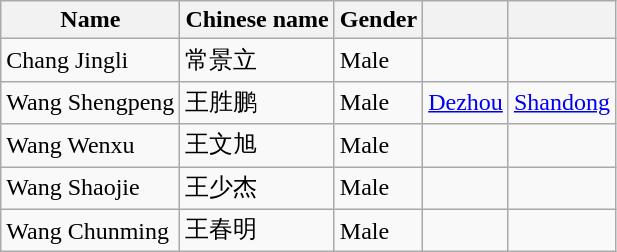<table class="wikitable mw-collapsible">
<tr>
<th>Name</th>
<th>Chinese name</th>
<th>Gender</th>
<th></th>
<th></th>
</tr>
<tr>
<td>Chang Jingli</td>
<td>常景立</td>
<td>Male</td>
<td></td>
<td></td>
</tr>
<tr>
<td>Wang Shengpeng</td>
<td>王胜鹏</td>
<td>Male</td>
<td><a href='#'>Dezhou</a></td>
<td><a href='#'>Shandong</a></td>
</tr>
<tr>
<td>Wang Wenxu</td>
<td>王文旭</td>
<td>Male</td>
<td></td>
<td></td>
</tr>
<tr>
<td>Wang Shaojie</td>
<td>王少杰</td>
<td>Male</td>
<td></td>
<td></td>
</tr>
<tr>
<td>Wang Chunming</td>
<td>王春明</td>
<td>Male</td>
<td></td>
<td></td>
</tr>
</table>
